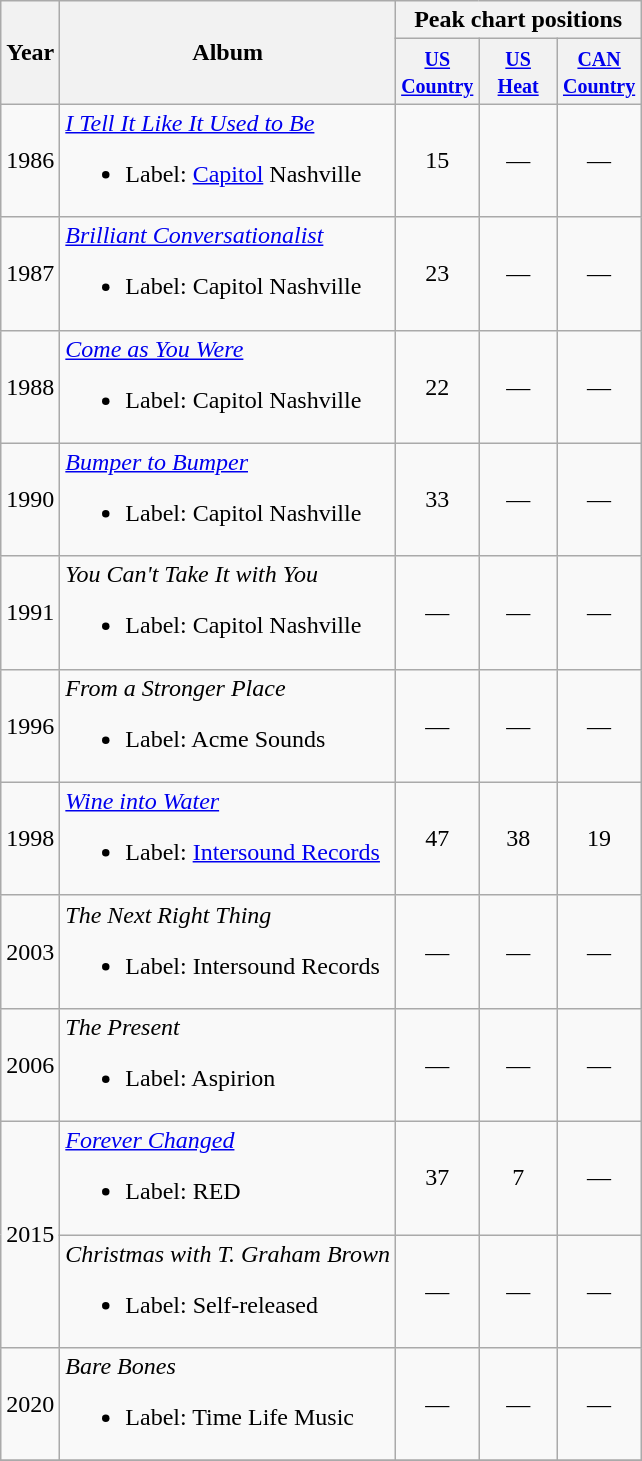<table class="wikitable">
<tr>
<th rowspan="2">Year</th>
<th rowspan="2">Album</th>
<th colspan="3">Peak chart positions</th>
</tr>
<tr>
<th width="45"><small><a href='#'>US Country</a></small></th>
<th width="45"><small><a href='#'>US<br>Heat</a></small></th>
<th width="45"><small><a href='#'>CAN Country</a></small></th>
</tr>
<tr>
<td>1986</td>
<td><em><a href='#'>I Tell It Like It Used to Be</a></em><br><ul><li>Label: <a href='#'>Capitol</a> Nashville</li></ul></td>
<td align="center">15</td>
<td align="center">—</td>
<td align="center">—</td>
</tr>
<tr>
<td>1987</td>
<td><em><a href='#'>Brilliant Conversationalist</a></em><br><ul><li>Label: Capitol Nashville</li></ul></td>
<td align="center">23</td>
<td align="center">—</td>
<td align="center">—</td>
</tr>
<tr>
<td>1988</td>
<td><em><a href='#'>Come as You Were</a></em><br><ul><li>Label: Capitol Nashville</li></ul></td>
<td align="center">22</td>
<td align="center">—</td>
<td align="center">—</td>
</tr>
<tr>
<td>1990</td>
<td><em><a href='#'>Bumper to Bumper</a></em><br><ul><li>Label: Capitol Nashville</li></ul></td>
<td align="center">33</td>
<td align="center">—</td>
<td align="center">—</td>
</tr>
<tr>
<td>1991</td>
<td><em>You Can't Take It with You</em><br><ul><li>Label: Capitol Nashville</li></ul></td>
<td align="center">—</td>
<td align="center">—</td>
<td align="center">—</td>
</tr>
<tr>
<td>1996</td>
<td><em>From a Stronger Place</em><br><ul><li>Label: Acme Sounds</li></ul></td>
<td align="center">—</td>
<td align="center">—</td>
<td align="center">—</td>
</tr>
<tr>
<td>1998</td>
<td><em><a href='#'>Wine into Water</a></em><br><ul><li>Label: <a href='#'>Intersound Records</a></li></ul></td>
<td align="center">47</td>
<td align="center">38</td>
<td align="center">19</td>
</tr>
<tr>
<td>2003</td>
<td><em>The Next Right Thing</em><br><ul><li>Label: Intersound Records</li></ul></td>
<td align="center">—</td>
<td align="center">—</td>
<td align="center">—</td>
</tr>
<tr>
<td>2006</td>
<td><em>The Present</em><br><ul><li>Label: Aspirion</li></ul></td>
<td align="center">—</td>
<td align="center">—</td>
<td align="center">—</td>
</tr>
<tr>
<td rowspan="2">2015</td>
<td><em><a href='#'>Forever Changed</a></em><br><ul><li>Label: RED</li></ul></td>
<td align="center">37</td>
<td align="center">7</td>
<td align="center">—</td>
</tr>
<tr>
<td><em>Christmas with T. Graham Brown</em><br><ul><li>Label: Self-released</li></ul></td>
<td align="center">—</td>
<td align="center">—</td>
<td align="center">—</td>
</tr>
<tr>
<td>2020</td>
<td><em>Bare Bones</em><br><ul><li>Label: Time Life Music</li></ul></td>
<td align="center">—</td>
<td align="center">—</td>
<td align="center">—</td>
</tr>
<tr>
</tr>
</table>
